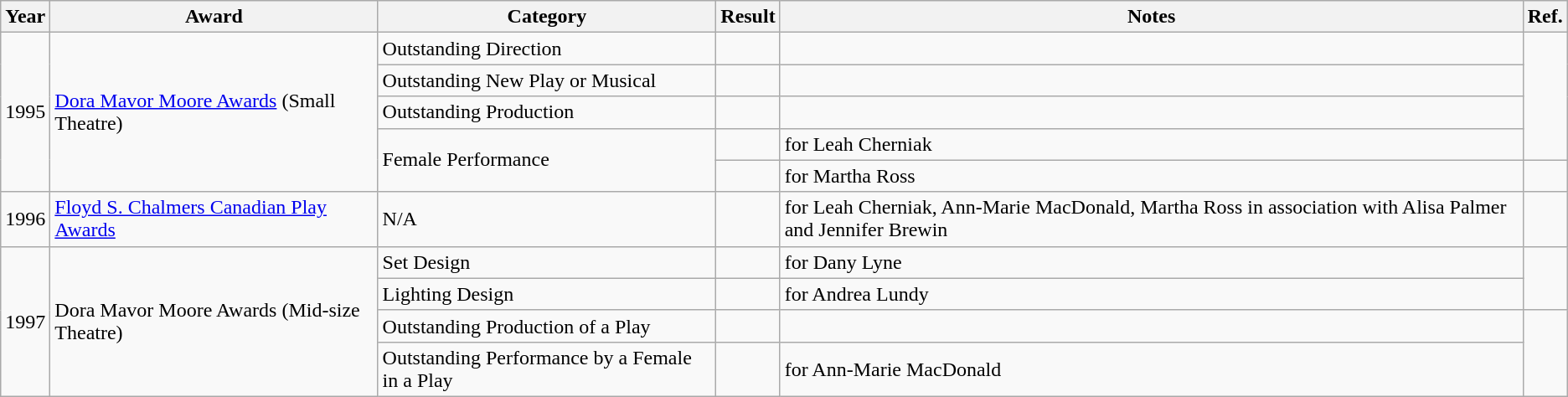<table class="wikitable">
<tr>
<th>Year</th>
<th>Award</th>
<th>Category</th>
<th>Result</th>
<th>Notes</th>
<th>Ref.</th>
</tr>
<tr>
<td rowspan="5">1995</td>
<td rowspan="5"><a href='#'>Dora Mavor Moore Awards</a> (Small Theatre)</td>
<td>Outstanding Direction</td>
<td></td>
<td></td>
<td rowspan="4"></td>
</tr>
<tr>
<td>Outstanding New Play or Musical</td>
<td></td>
<td></td>
</tr>
<tr>
<td>Outstanding Production</td>
<td></td>
<td></td>
</tr>
<tr>
<td rowspan="2">Female Performance</td>
<td></td>
<td>for Leah Cherniak</td>
</tr>
<tr>
<td></td>
<td>for Martha Ross</td>
<td></td>
</tr>
<tr>
<td>1996</td>
<td><a href='#'>Floyd S. Chalmers Canadian Play Awards</a></td>
<td>N/A</td>
<td></td>
<td>for Leah Cherniak, Ann-Marie MacDonald, Martha Ross in association with Alisa Palmer and Jennifer Brewin</td>
<td></td>
</tr>
<tr>
<td rowspan="4">1997</td>
<td rowspan="4">Dora Mavor Moore Awards (Mid-size Theatre)</td>
<td>Set Design</td>
<td></td>
<td>for Dany Lyne</td>
<td rowspan="2"></td>
</tr>
<tr>
<td>Lighting Design</td>
<td></td>
<td>for Andrea Lundy</td>
</tr>
<tr>
<td>Outstanding Production of a Play</td>
<td></td>
<td></td>
<td rowspan="2"></td>
</tr>
<tr>
<td>Outstanding Performance by a Female in a Play</td>
<td></td>
<td>for Ann-Marie MacDonald</td>
</tr>
</table>
